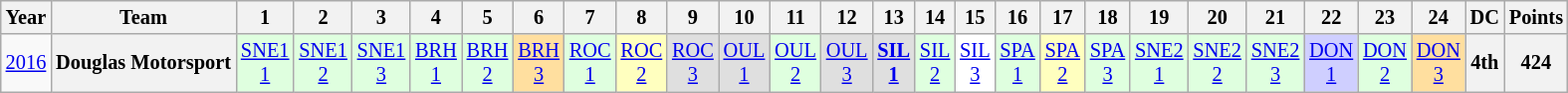<table class="wikitable" style="text-align:center; font-size:85%">
<tr>
<th>Year</th>
<th>Team</th>
<th>1</th>
<th>2</th>
<th>3</th>
<th>4</th>
<th>5</th>
<th>6</th>
<th>7</th>
<th>8</th>
<th>9</th>
<th>10</th>
<th>11</th>
<th>12</th>
<th>13</th>
<th>14</th>
<th>15</th>
<th>16</th>
<th>17</th>
<th>18</th>
<th>19</th>
<th>20</th>
<th>21</th>
<th>22</th>
<th>23</th>
<th>24</th>
<th>DC</th>
<th>Points</th>
</tr>
<tr>
<td><a href='#'>2016</a></td>
<th nowrap>Douglas Motorsport</th>
<td style=background:#DFFFDF><a href='#'>SNE1<br>1</a><br></td>
<td style=background:#DFFFDF><a href='#'>SNE1<br>2</a><br></td>
<td style=background:#DFFFDF><a href='#'>SNE1<br>3</a><br></td>
<td style=background:#DFFFDF><a href='#'>BRH<br>1</a><br></td>
<td style=background:#DFFFDF><a href='#'>BRH<br>2</a><br></td>
<td style=background:#FFDF9F><a href='#'>BRH<br>3</a><br></td>
<td style=background:#DFFFDF><a href='#'>ROC<br>1</a><br></td>
<td style=background:#FFFFBF><a href='#'>ROC<br>2</a><br></td>
<td style=background:#DFDFDF><a href='#'>ROC<br>3</a><br></td>
<td style=background:#DFDFDF><a href='#'>OUL<br>1</a><br></td>
<td style=background:#DFFFDF><a href='#'>OUL<br>2</a><br></td>
<td style=background:#DFDFDF><a href='#'>OUL<br>3</a><br></td>
<td style=background:#DFDFDF><strong><a href='#'>SIL<br>1</a><br></strong></td>
<td style=background:#DFFFDF><a href='#'>SIL<br>2</a><br></td>
<td style=background:#FFFFFF><a href='#'>SIL<br>3</a><br></td>
<td style=background:#DFFFDF><a href='#'>SPA<br>1</a><br></td>
<td style=background:#FFFFBF><a href='#'>SPA<br>2</a><br></td>
<td style=background:#DFFFDF><a href='#'>SPA<br>3</a><br></td>
<td style=background:#DFFFDF><a href='#'>SNE2<br>1</a><br></td>
<td style=background:#DFFFDF><a href='#'>SNE2<br>2</a><br></td>
<td style=background:#DFFFDF><a href='#'>SNE2<br>3</a><br></td>
<td style=background:#CFCFFF><a href='#'>DON<br>1</a><br></td>
<td style=background:#DFFFDF><a href='#'>DON<br>2</a><br></td>
<td style=background:#FFDF9F><a href='#'>DON<br>3</a><br></td>
<th>4th</th>
<th>424</th>
</tr>
</table>
